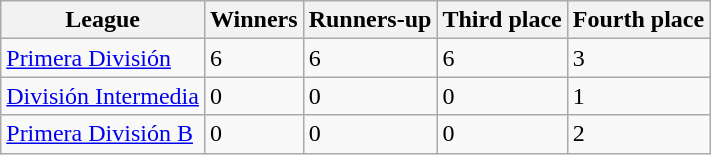<table class="wikitable">
<tr>
<th>League</th>
<th>Winners</th>
<th>Runners-up</th>
<th>Third place</th>
<th>Fourth place</th>
</tr>
<tr>
<td><a href='#'>Primera División</a></td>
<td>6</td>
<td>6</td>
<td>6</td>
<td>3</td>
</tr>
<tr>
<td><a href='#'>División Intermedia</a></td>
<td>0</td>
<td>0</td>
<td>0</td>
<td>1</td>
</tr>
<tr>
<td><a href='#'>Primera División B</a></td>
<td>0</td>
<td>0</td>
<td>0</td>
<td>2</td>
</tr>
</table>
